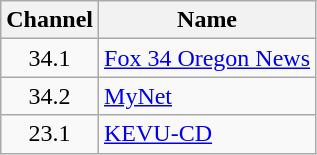<table class="wikitable sortable">
<tr>
<th>Channel</th>
<th>Name</th>
</tr>
<tr>
<td style="text-align:center;">34.1</td>
<td><a href='#'>Fox 34 Oregon News</a></td>
</tr>
<tr>
<td style="text-align:center;">34.2</td>
<td><a href='#'>MyNet</a></td>
</tr>
<tr>
<td style="text-align:center;">23.1</td>
<td><a href='#'>KEVU-CD</a></td>
</tr>
</table>
